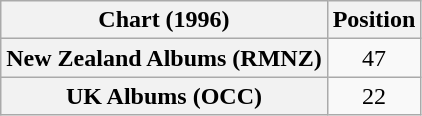<table class="wikitable plainrowheaders" style="text-align:center">
<tr>
<th>Chart (1996)</th>
<th>Position</th>
</tr>
<tr>
<th scope="row">New Zealand Albums (RMNZ)</th>
<td>47</td>
</tr>
<tr>
<th scope="row">UK Albums (OCC)</th>
<td>22</td>
</tr>
</table>
